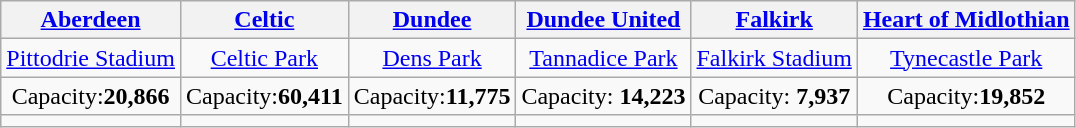<table class="wikitable" style="text-align:center">
<tr>
<th><a href='#'>Aberdeen</a></th>
<th><a href='#'>Celtic</a></th>
<th><a href='#'>Dundee</a></th>
<th><a href='#'>Dundee United</a></th>
<th><a href='#'>Falkirk</a></th>
<th><a href='#'>Heart of Midlothian</a></th>
</tr>
<tr>
<td><a href='#'>Pittodrie Stadium</a></td>
<td><a href='#'>Celtic Park</a></td>
<td><a href='#'>Dens Park</a></td>
<td><a href='#'>Tannadice Park</a></td>
<td><a href='#'>Falkirk Stadium</a></td>
<td><a href='#'>Tynecastle Park</a></td>
</tr>
<tr>
<td>Capacity:<strong>20,866</strong></td>
<td>Capacity:<strong>60,411</strong></td>
<td>Capacity:<strong>11,775</strong></td>
<td>Capacity: <strong>14,223</strong></td>
<td>Capacity: <strong>7,937</strong></td>
<td>Capacity:<strong>19,852</strong></td>
</tr>
<tr>
<td></td>
<td></td>
<td></td>
<td></td>
<td></td>
<td></td>
</tr>
</table>
